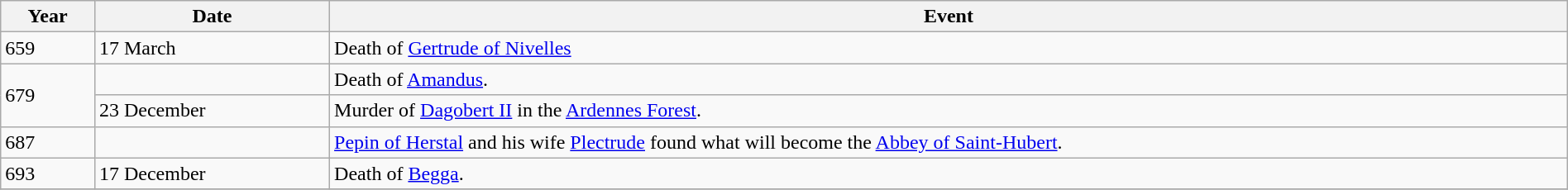<table class="wikitable" width="100%">
<tr>
<th style="width:6%">Year</th>
<th style="width:15%">Date</th>
<th>Event</th>
</tr>
<tr>
<td>659</td>
<td>17 March</td>
<td>Death of <a href='#'>Gertrude of Nivelles</a></td>
</tr>
<tr>
<td rowspan="2">679</td>
<td></td>
<td>Death of <a href='#'>Amandus</a>.</td>
</tr>
<tr>
<td>23 December</td>
<td>Murder of <a href='#'>Dagobert II</a> in the <a href='#'>Ardennes Forest</a>.</td>
</tr>
<tr>
<td>687</td>
<td></td>
<td><a href='#'>Pepin of Herstal</a> and his wife <a href='#'>Plectrude</a> found what will become the <a href='#'>Abbey of Saint-Hubert</a>.</td>
</tr>
<tr>
<td>693</td>
<td>17 December</td>
<td>Death of <a href='#'>Begga</a>.</td>
</tr>
<tr>
</tr>
</table>
